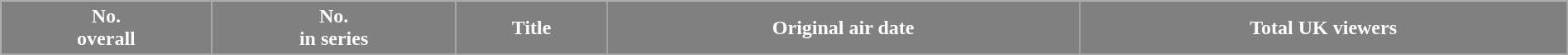<table class="wikitable plainrowheaders" style="width:100%;">
<tr>
<th scope="col" style="background:#808080; color:white;">No.<br>overall</th>
<th scope="col" style="background:#808080; color:white;">No.<br>in series</th>
<th scope="col" style="background:#808080; color:white;">Title</th>
<th scope="col" style="background:#808080; color:white;">Original air date</th>
<th scope="col" style="background:#808080; color:white;">Total UK viewers<br></th>
</tr>
<tr>
</tr>
</table>
